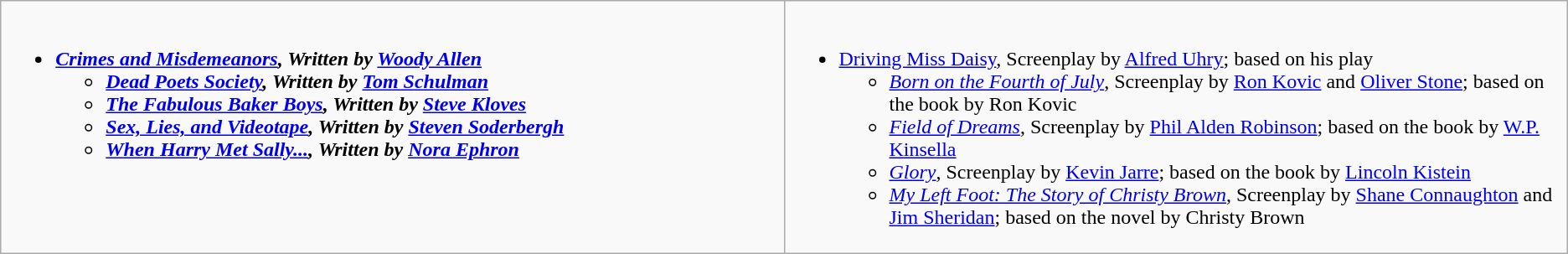<table class="wikitable">
<tr>
<td valign="top" width="50%"><br><ul><li><strong><em><a href='#'>Crimes and Misdemeanors</a><em>, Written by <a href='#'>Woody Allen</a><strong><ul><li></em><a href='#'>Dead Poets Society</a><em>, Written by <a href='#'>Tom Schulman</a></li><li></em><a href='#'>The Fabulous Baker Boys</a><em>, Written by <a href='#'>Steve Kloves</a></li><li></em><a href='#'>Sex, Lies, and Videotape</a><em>, Written by <a href='#'>Steven Soderbergh</a></li><li></em><a href='#'>When Harry Met Sally...</a><em>, Written by <a href='#'>Nora Ephron</a></li></ul></li></ul></td>
<td valign="top"><br><ul><li></em></strong><a href='#'>Driving Miss Daisy</a></em>, Screenplay by <a href='#'>Alfred Uhry</a>; based on his play</strong><ul><li><a href='#'><em>Born on the Fourth of July</em></a>, Screenplay by <a href='#'>Ron Kovic</a> and <a href='#'>Oliver Stone</a>; based on the book by Ron Kovic</li><li><em><a href='#'>Field of Dreams</a></em>, Screenplay by <a href='#'>Phil Alden Robinson</a>; based on the book by <a href='#'>W.P. Kinsella</a></li><li><a href='#'><em>Glory</em></a>, Screenplay by <a href='#'>Kevin Jarre</a>; based on the book by <a href='#'>Lincoln Kistein</a></li><li><em><a href='#'>My Left Foot: The Story of Christy Brown</a></em>, Screenplay by <a href='#'>Shane Connaughton</a> and <a href='#'>Jim Sheridan</a>; based on the novel by Christy Brown</li></ul></li></ul></td>
</tr>
</table>
